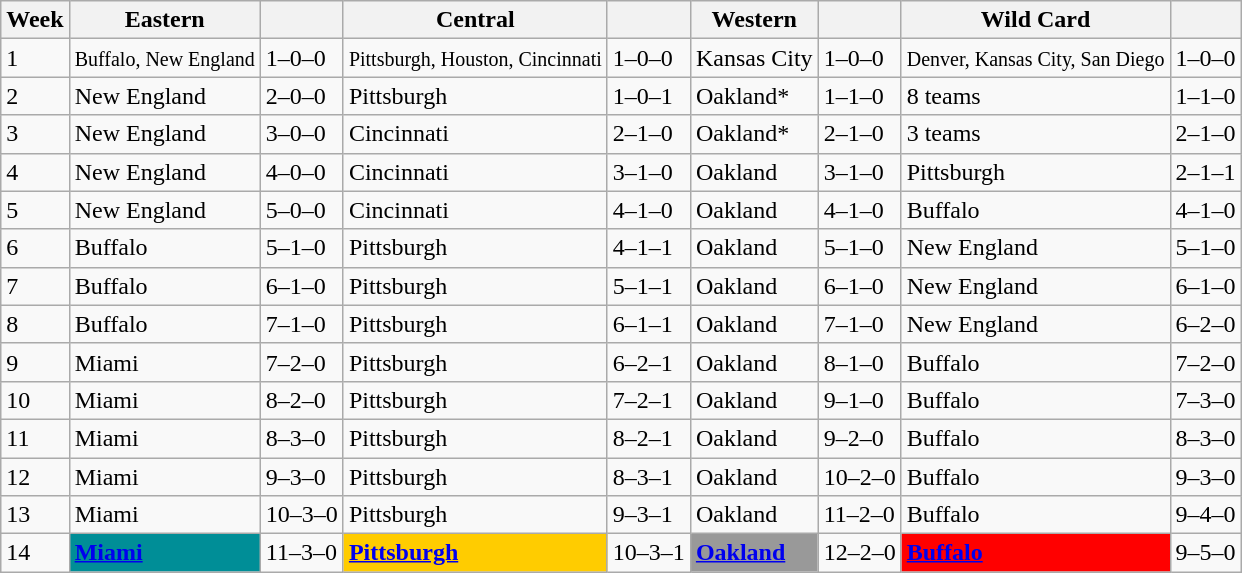<table class="wikitable">
<tr>
<th>Week</th>
<th>Eastern</th>
<th></th>
<th>Central</th>
<th></th>
<th>Western</th>
<th></th>
<th>Wild Card</th>
<th></th>
</tr>
<tr>
<td>1</td>
<td><small>Buffalo, New England</small></td>
<td>1–0–0</td>
<td><small>Pittsburgh, Houston, Cincinnati</small></td>
<td>1–0–0</td>
<td>Kansas City</td>
<td>1–0–0</td>
<td><small>Denver, Kansas City, San Diego</small></td>
<td>1–0–0</td>
</tr>
<tr>
<td>2</td>
<td>New England</td>
<td>2–0–0</td>
<td>Pittsburgh</td>
<td>1–0–1</td>
<td>Oakland*</td>
<td>1–1–0</td>
<td>8 teams</td>
<td>1–1–0</td>
</tr>
<tr>
<td>3</td>
<td>New England</td>
<td>3–0–0</td>
<td>Cincinnati</td>
<td>2–1–0</td>
<td>Oakland*</td>
<td>2–1–0</td>
<td>3 teams</td>
<td>2–1–0</td>
</tr>
<tr>
<td>4</td>
<td>New England</td>
<td>4–0–0</td>
<td>Cincinnati</td>
<td>3–1–0</td>
<td>Oakland</td>
<td>3–1–0</td>
<td>Pittsburgh</td>
<td>2–1–1</td>
</tr>
<tr>
<td>5</td>
<td>New England</td>
<td>5–0–0</td>
<td>Cincinnati</td>
<td>4–1–0</td>
<td>Oakland</td>
<td>4–1–0</td>
<td>Buffalo</td>
<td>4–1–0</td>
</tr>
<tr>
<td>6</td>
<td>Buffalo</td>
<td>5–1–0</td>
<td>Pittsburgh</td>
<td>4–1–1</td>
<td>Oakland</td>
<td>5–1–0</td>
<td>New England</td>
<td>5–1–0</td>
</tr>
<tr>
<td>7</td>
<td>Buffalo</td>
<td>6–1–0</td>
<td>Pittsburgh</td>
<td>5–1–1</td>
<td>Oakland</td>
<td>6–1–0</td>
<td>New England</td>
<td>6–1–0</td>
</tr>
<tr>
<td>8</td>
<td>Buffalo</td>
<td>7–1–0</td>
<td>Pittsburgh</td>
<td>6–1–1</td>
<td>Oakland</td>
<td>7–1–0</td>
<td>New England</td>
<td>6–2–0</td>
</tr>
<tr>
<td>9</td>
<td>Miami</td>
<td>7–2–0</td>
<td>Pittsburgh</td>
<td>6–2–1</td>
<td>Oakland</td>
<td>8–1–0</td>
<td>Buffalo</td>
<td>7–2–0</td>
</tr>
<tr>
<td>10</td>
<td>Miami</td>
<td>8–2–0</td>
<td>Pittsburgh</td>
<td>7–2–1</td>
<td>Oakland</td>
<td>9–1–0</td>
<td>Buffalo</td>
<td>7–3–0</td>
</tr>
<tr>
<td>11</td>
<td>Miami</td>
<td>8–3–0</td>
<td>Pittsburgh</td>
<td>8–2–1</td>
<td>Oakland</td>
<td>9–2–0</td>
<td>Buffalo</td>
<td>8–3–0</td>
</tr>
<tr>
<td>12</td>
<td>Miami</td>
<td>9–3–0</td>
<td>Pittsburgh</td>
<td>8–3–1</td>
<td>Oakland</td>
<td>10–2–0</td>
<td>Buffalo</td>
<td>9–3–0</td>
</tr>
<tr>
<td>13</td>
<td>Miami</td>
<td>10–3–0</td>
<td>Pittsburgh</td>
<td>9–3–1</td>
<td>Oakland</td>
<td>11–2–0</td>
<td>Buffalo</td>
<td>9–4–0</td>
</tr>
<tr>
<td>14</td>
<td bgcolor="#008E97"><strong><a href='#'><span>Miami</span></a></strong></td>
<td>11–3–0</td>
<td bgcolor="#ffcc00"><strong><a href='#'><span>Pittsburgh</span></a></strong></td>
<td>10–3–1</td>
<td bgcolor="#999999"><strong><a href='#'><span>Oakland</span></a></strong></td>
<td>12–2–0</td>
<td bgcolor="#ff0000"><strong><a href='#'><span>Buffalo</span></a></strong></td>
<td>9–5–0</td>
</tr>
</table>
